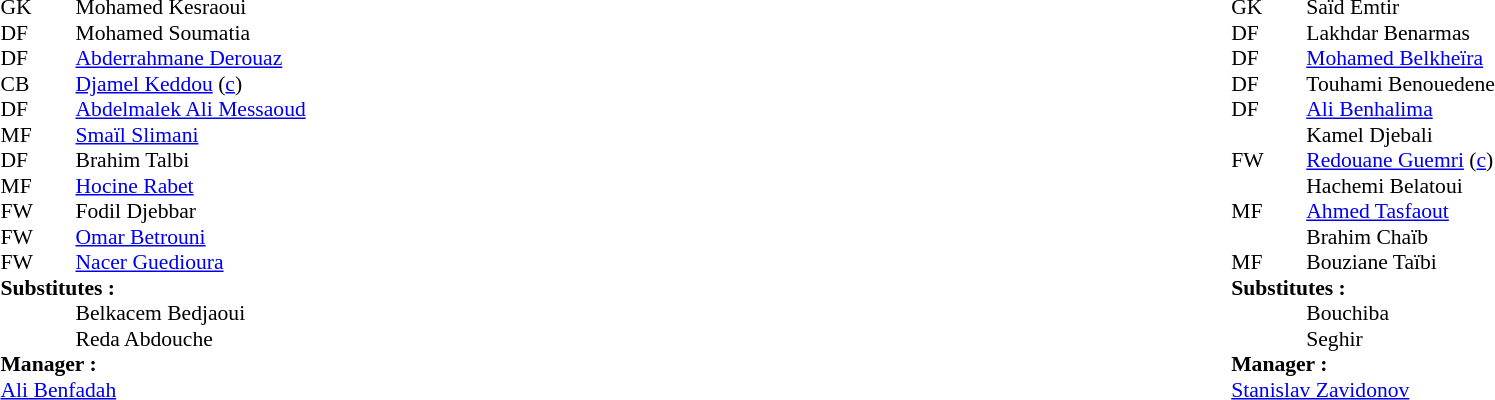<table width="100%">
<tr>
<td valign="top" width="50%"><br><table style="font-size: 90%" cellspacing="0" cellpadding="0">
<tr>
<td colspan="4"></td>
</tr>
<tr>
<th width="25"></th>
<th width="25"></th>
<th width="200"></th>
<th></th>
</tr>
<tr>
<td>GK</td>
<td><strong></strong></td>
<td> Mohamed Kesraoui</td>
</tr>
<tr>
<td>DF</td>
<td><strong></strong></td>
<td> Mohamed Soumatia</td>
</tr>
<tr>
<td>DF</td>
<td><strong></strong></td>
<td> <a href='#'>Abderrahmane Derouaz</a></td>
</tr>
<tr>
<td>CB</td>
<td><strong></strong></td>
<td> <a href='#'>Djamel Keddou</a> (<a href='#'>c</a>)</td>
</tr>
<tr>
<td>DF</td>
<td><strong></strong></td>
<td> <a href='#'>Abdelmalek Ali Messaoud</a></td>
</tr>
<tr>
<td>MF</td>
<td><strong></strong></td>
<td> <a href='#'>Smaïl Slimani</a></td>
</tr>
<tr>
<td>DF</td>
<td><strong></strong></td>
<td> Brahim Talbi</td>
<td></td>
<td></td>
</tr>
<tr>
<td>MF</td>
<td><strong></strong></td>
<td> <a href='#'>Hocine Rabet</a></td>
</tr>
<tr>
<td>FW</td>
<td><strong></strong></td>
<td> Fodil Djebbar</td>
<td></td>
<td></td>
</tr>
<tr>
<td>FW</td>
<td><strong></strong></td>
<td> <a href='#'>Omar Betrouni</a></td>
</tr>
<tr>
<td>FW</td>
<td><strong></strong></td>
<td> <a href='#'>Nacer Guedioura</a></td>
</tr>
<tr>
<td colspan=3><strong>Substitutes : </strong></td>
</tr>
<tr>
<td></td>
<td><strong></strong></td>
<td> Belkacem Bedjaoui</td>
<td></td>
<td></td>
</tr>
<tr>
<td></td>
<td><strong></strong></td>
<td> Reda Abdouche</td>
<td></td>
<td></td>
</tr>
<tr>
<td colspan=3><strong>Manager :</strong></td>
</tr>
<tr>
<td colspan=4> <a href='#'>Ali Benfadah</a></td>
</tr>
</table>
</td>
<td valign="top"></td>
<td valign="top" width="50%"><br><table style="font-size: 90%" cellspacing="0" cellpadding="0" align="center">
<tr>
<td colspan="4"></td>
</tr>
<tr>
<th width="25"></th>
<th width="25"></th>
<th width="200"></th>
<th></th>
</tr>
<tr>
<td>GK</td>
<td><strong></strong></td>
<td> Saïd Emtir</td>
</tr>
<tr>
<td>DF</td>
<td><strong></strong></td>
<td> Lakhdar Benarmas</td>
</tr>
<tr>
<td>DF</td>
<td><strong></strong></td>
<td> <a href='#'>Mohamed Belkheïra</a></td>
</tr>
<tr>
<td>DF</td>
<td><strong></strong></td>
<td> Touhami Benouedene</td>
</tr>
<tr>
<td>DF</td>
<td><strong></strong></td>
<td> <a href='#'>Ali Benhalima</a></td>
</tr>
<tr>
<td></td>
<td><strong></strong></td>
<td> Kamel Djebali</td>
</tr>
<tr>
<td>FW</td>
<td><strong></strong></td>
<td> <a href='#'>Redouane Guemri</a> (<a href='#'>c</a>)</td>
<td></td>
<td></td>
</tr>
<tr>
<td></td>
<td><strong></strong></td>
<td> Hachemi Belatoui</td>
</tr>
<tr>
<td>MF</td>
<td><strong></strong></td>
<td> <a href='#'>Ahmed Tasfaout</a></td>
<td></td>
<td></td>
</tr>
<tr>
<td></td>
<td><strong></strong></td>
<td> Brahim Chaïb</td>
</tr>
<tr>
<td>MF</td>
<td><strong></strong></td>
<td> Bouziane Taïbi</td>
</tr>
<tr>
<td colspan=3><strong>Substitutes : </strong></td>
</tr>
<tr>
<td></td>
<td><strong></strong></td>
<td> Bouchiba</td>
<td></td>
<td></td>
</tr>
<tr>
<td></td>
<td><strong></strong></td>
<td> Seghir</td>
<td></td>
<td></td>
</tr>
<tr>
<td colspan=3><strong>Manager :</strong></td>
</tr>
<tr>
<td colspan=4> <a href='#'>Stanislav Zavidonov</a></td>
</tr>
</table>
</td>
</tr>
</table>
